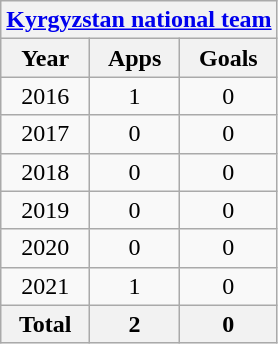<table class="wikitable" style="text-align:center">
<tr>
<th colspan=3><a href='#'>Kyrgyzstan national team</a></th>
</tr>
<tr>
<th>Year</th>
<th>Apps</th>
<th>Goals</th>
</tr>
<tr>
<td>2016</td>
<td>1</td>
<td>0</td>
</tr>
<tr>
<td>2017</td>
<td>0</td>
<td>0</td>
</tr>
<tr>
<td>2018</td>
<td>0</td>
<td>0</td>
</tr>
<tr>
<td>2019</td>
<td>0</td>
<td>0</td>
</tr>
<tr>
<td>2020</td>
<td>0</td>
<td>0</td>
</tr>
<tr>
<td>2021</td>
<td>1</td>
<td>0</td>
</tr>
<tr>
<th>Total</th>
<th>2</th>
<th>0</th>
</tr>
</table>
